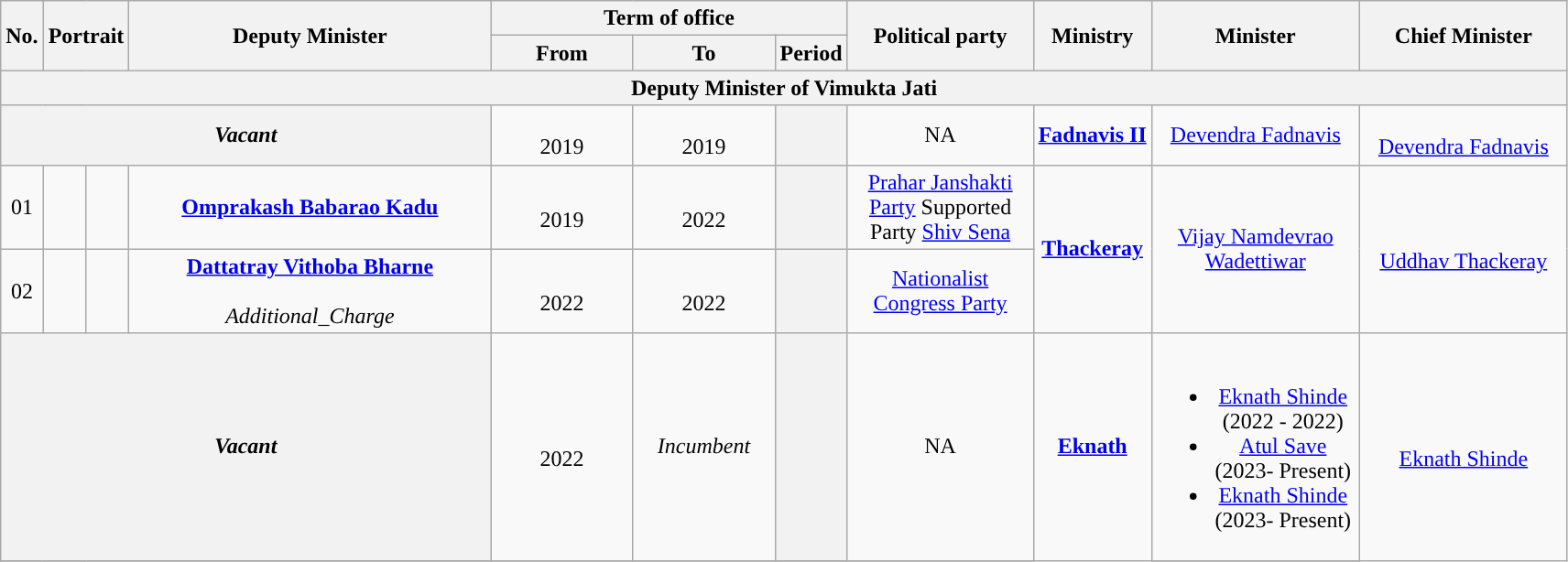<table class="wikitable" style="text-align:center">
<tr>
<th rowspan="2">No.</th>
<th rowspan="2" colspan="2">Portrait</th>
<th rowspan="2" style="width:16em">Deputy Minister<br></th>
<th colspan="3">Term of office</th>
<th rowspan="2" style="width:8em">Political party</th>
<th rowspan="2">Ministry</th>
<th rowspan="2" style="width:9em">Minister</th>
<th rowspan="2" style="width:9em">Chief Minister</th>
</tr>
<tr>
<th style="width:6em">From</th>
<th style="width:6em">To</th>
<th>Period</th>
</tr>
<tr>
<th colspan="11">Deputy Minister of Vimukta Jati</th>
</tr>
<tr>
<th colspan="04"><strong><em> Vacant</em></strong></th>
<td><br>2019</td>
<td><br>2019</td>
<th></th>
<td>NA</td>
<td rowspan="1"><a href='#'><strong>Fadnavis II</strong></a></td>
<td><a href='#'>Devendra Fadnavis</a></td>
<td rowspan="1"> <br><a href='#'>Devendra Fadnavis</a></td>
</tr>
<tr>
<td>01</td>
<td style="color:inherit;background:"></td>
<td></td>
<td><strong><a href='#'>Omprakash Babarao Kadu</a></strong> <br> </td>
<td><br>2019</td>
<td><br>2022</td>
<th></th>
<td><a href='#'>Prahar Janshakti Party</a> Supported Party <a href='#'>Shiv Sena</a></td>
<td rowspan="2"><a href='#'><strong>Thackeray</strong></a></td>
<td rowspan="2"><a href='#'>Vijay Namdevrao Wadettiwar</a></td>
<td rowspan="2"> <br><a href='#'>Uddhav Thackeray</a></td>
</tr>
<tr>
<td>02</td>
<td style="color:inherit;background:"></td>
<td></td>
<td><strong><a href='#'>Dattatray Vithoba Bharne</a></strong><br> <br><em>Additional_Charge</em></td>
<td><br>2022</td>
<td><br>2022</td>
<th></th>
<td><a href='#'>Nationalist Congress Party</a></td>
</tr>
<tr>
<th colspan="04"><strong><em>Vacant</em></strong></th>
<td><br>2022</td>
<td><em>Incumbent</em></td>
<th></th>
<td>NA</td>
<td rowspan="2"><a href='#'><strong>Eknath</strong></a></td>
<td><br><ul><li><a href='#'>Eknath Shinde</a><br>(2022 - 2022)</li><li><a href='#'>Atul Save</a><br> (2023- Present)</li><li><a href='#'>Eknath Shinde</a><br> (2023- Present)</li></ul></td>
<td rowspan="2"> <br><a href='#'>Eknath Shinde</a></td>
</tr>
<tr>
</tr>
</table>
